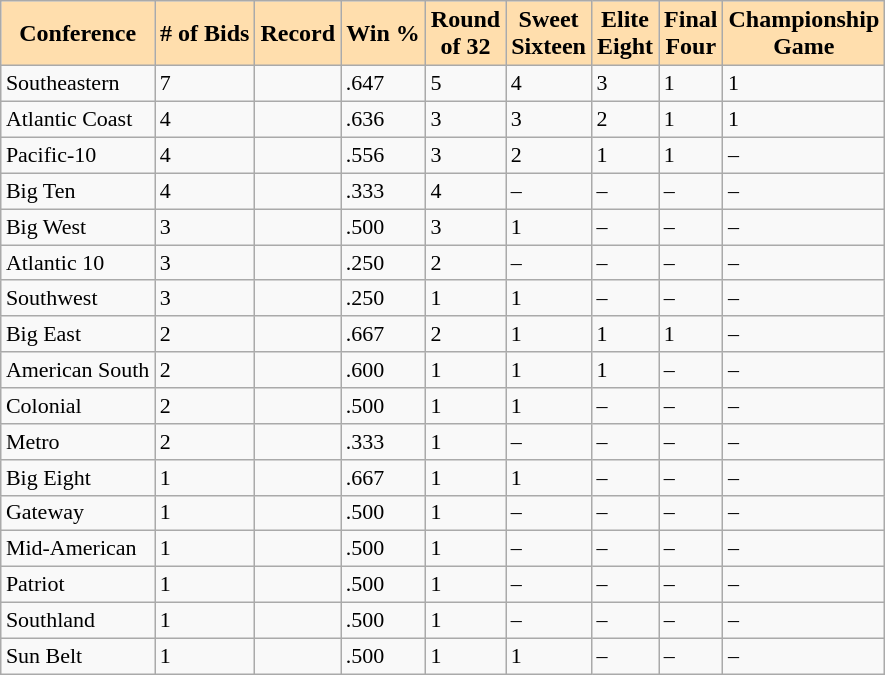<table class="wikitable sortable">
<tr>
<th style="background-color:#FFDEAD;">Conference</th>
<th style="background-color:#FFDEAD;"># of Bids</th>
<th style="background-color:#FFDEAD;">Record</th>
<th style="background-color:#FFDEAD;">Win %</th>
<th style="background-color:#FFDEAD;">Round<br> of 32</th>
<th style="background-color:#FFDEAD;">Sweet<br> Sixteen</th>
<th style="background-color:#FFDEAD;">Elite<br> Eight</th>
<th style="background-color:#FFDEAD;">Final<br> Four</th>
<th style="background-color:#FFDEAD;">Championship<br> Game</th>
</tr>
<tr style="font-size:11pt"   valign="bottom">
<td height="15">Southeastern</td>
<td>7</td>
<td></td>
<td>.647</td>
<td>5</td>
<td>4</td>
<td>3</td>
<td>1</td>
<td>1</td>
</tr>
<tr style="font-size:11pt"  valign="bottom">
<td height="15">Atlantic Coast</td>
<td>4</td>
<td></td>
<td>.636</td>
<td>3</td>
<td>3</td>
<td>2</td>
<td>1</td>
<td>1</td>
</tr>
<tr style="font-size:11pt"  valign="bottom">
<td height="15">Pacific-10</td>
<td>4</td>
<td></td>
<td>.556</td>
<td>3</td>
<td>2</td>
<td>1</td>
<td>1</td>
<td>–</td>
</tr>
<tr style="font-size:11pt"  valign="bottom">
<td height="15">Big Ten</td>
<td>4</td>
<td></td>
<td>.333</td>
<td>4</td>
<td>–</td>
<td>–</td>
<td>–</td>
<td>–</td>
</tr>
<tr style="font-size:11pt"  valign="bottom">
<td height="15">Big West</td>
<td>3</td>
<td></td>
<td>.500</td>
<td>3</td>
<td>1</td>
<td>–</td>
<td>–</td>
<td>–</td>
</tr>
<tr style="font-size:11pt"  valign="bottom">
<td height="15">Atlantic 10</td>
<td>3</td>
<td></td>
<td>.250</td>
<td>2</td>
<td>–</td>
<td>–</td>
<td>–</td>
<td>–</td>
</tr>
<tr style="font-size:11pt"  valign="bottom">
<td height="15">Southwest</td>
<td>3</td>
<td></td>
<td>.250</td>
<td>1</td>
<td>1</td>
<td>–</td>
<td>–</td>
<td>–</td>
</tr>
<tr style="font-size:11pt"  valign="bottom">
<td height="15">Big East</td>
<td>2</td>
<td></td>
<td>.667</td>
<td>2</td>
<td>1</td>
<td>1</td>
<td>1</td>
<td>–</td>
</tr>
<tr style="font-size:11pt"  valign="bottom">
<td height="15">American South</td>
<td>2</td>
<td></td>
<td>.600</td>
<td>1</td>
<td>1</td>
<td>1</td>
<td>–</td>
<td>–</td>
</tr>
<tr style="font-size:11pt"  valign="bottom">
<td height="15">Colonial</td>
<td>2</td>
<td></td>
<td>.500</td>
<td>1</td>
<td>1</td>
<td>–</td>
<td>–</td>
<td>–</td>
</tr>
<tr style="font-size:11pt"  valign="bottom">
<td height="15">Metro</td>
<td>2</td>
<td></td>
<td>.333</td>
<td>1</td>
<td>–</td>
<td>–</td>
<td>–</td>
<td>–</td>
</tr>
<tr style="font-size:11pt"  valign="bottom">
<td height="15">Big Eight</td>
<td>1</td>
<td></td>
<td>.667</td>
<td>1</td>
<td>1</td>
<td>–</td>
<td>–</td>
<td>–</td>
</tr>
<tr style="font-size:11pt"  valign="bottom">
<td height="15">Gateway</td>
<td>1</td>
<td></td>
<td>.500</td>
<td>1</td>
<td>–</td>
<td>–</td>
<td>–</td>
<td>–</td>
</tr>
<tr style="font-size:11pt"  valign="bottom">
<td height="15">Mid-American</td>
<td>1</td>
<td></td>
<td>.500</td>
<td>1</td>
<td>–</td>
<td>–</td>
<td>–</td>
<td>–</td>
</tr>
<tr style="font-size:11pt"  valign="bottom">
<td height="15">Patriot</td>
<td>1</td>
<td></td>
<td>.500</td>
<td>1</td>
<td>–</td>
<td>–</td>
<td>–</td>
<td>–</td>
</tr>
<tr style="font-size:11pt"  valign="bottom">
<td height="15">Southland</td>
<td>1</td>
<td></td>
<td>.500</td>
<td>1</td>
<td>–</td>
<td>–</td>
<td>–</td>
<td>–</td>
</tr>
<tr style="font-size:11pt"  valign="bottom">
<td height="15">Sun Belt</td>
<td>1</td>
<td></td>
<td>.500</td>
<td>1</td>
<td>1</td>
<td>–</td>
<td>–</td>
<td>–</td>
</tr>
</table>
